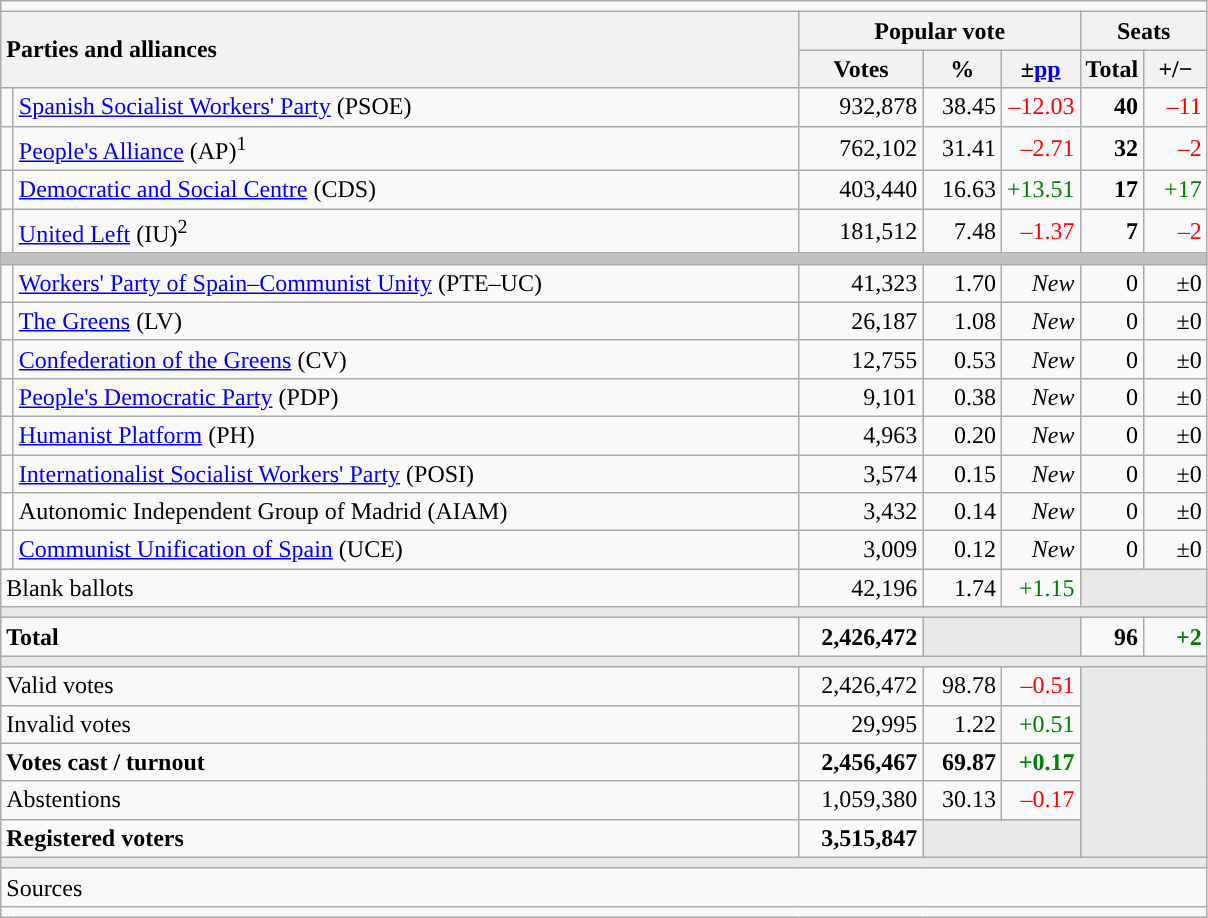<table class="wikitable" style="text-align:right;">
<tr>
<td colspan="7"></td>
</tr>
<tr>
<th style="text-align:left;" rowspan="2" colspan="2" width="525">Parties and alliances</th>
<th colspan="3">Popular vote</th>
<th colspan="2">Seats</th>
</tr>
<tr>
<th width="75">Votes</th>
<th width="45">%</th>
<th width="45">±<a href='#'>pp</a></th>
<th width="35">Total</th>
<th width="35">+/−</th>
</tr>
<tr>
<td width="1" style="color:inherit;background:"></td>
<td align="left"><a href='#'>Spanish Socialist Workers' Party</a> (PSOE)</td>
<td>932,878</td>
<td>38.45</td>
<td style="color:red;">–12.03</td>
<td><strong>40</strong></td>
<td style="color:red;">–11</td>
</tr>
<tr>
<td style="color:inherit;background:"></td>
<td align="left"><a href='#'>People's Alliance</a> (AP)<sup>1</sup></td>
<td>762,102</td>
<td>31.41</td>
<td style="color:red;">–2.71</td>
<td><strong>32</strong></td>
<td style="color:red;">–2</td>
</tr>
<tr>
<td style="color:inherit;background:"></td>
<td align="left"><a href='#'>Democratic and Social Centre</a> (CDS)</td>
<td>403,440</td>
<td>16.63</td>
<td style="color:green;">+13.51</td>
<td><strong>17</strong></td>
<td style="color:green;">+17</td>
</tr>
<tr>
<td style="color:inherit;background:"></td>
<td align="left"><a href='#'>United Left</a> (IU)<sup>2</sup></td>
<td>181,512</td>
<td>7.48</td>
<td style="color:red;">–1.37</td>
<td><strong>7</strong></td>
<td style="color:red;">–2</td>
</tr>
<tr>
<td colspan="7" bgcolor="#C0C0C0"></td>
</tr>
<tr>
<td style="color:inherit;background:"></td>
<td align="left"><a href='#'>Workers' Party of Spain–Communist Unity</a> (PTE–UC)</td>
<td>41,323</td>
<td>1.70</td>
<td><em>New</em></td>
<td>0</td>
<td>±0</td>
</tr>
<tr>
<td style="color:inherit;background:"></td>
<td align="left"><a href='#'>The Greens</a> (LV)</td>
<td>26,187</td>
<td>1.08</td>
<td><em>New</em></td>
<td>0</td>
<td>±0</td>
</tr>
<tr>
<td style="color:inherit;background:"></td>
<td align="left"><a href='#'>Confederation of the Greens</a> (CV)</td>
<td>12,755</td>
<td>0.53</td>
<td><em>New</em></td>
<td>0</td>
<td>±0</td>
</tr>
<tr>
<td style="color:inherit;background:"></td>
<td align="left"><a href='#'>People's Democratic Party</a> (PDP)</td>
<td>9,101</td>
<td>0.38</td>
<td><em>New</em></td>
<td>0</td>
<td>±0</td>
</tr>
<tr>
<td style="color:inherit;background:"></td>
<td align="left"><a href='#'>Humanist Platform</a> (PH)</td>
<td>4,963</td>
<td>0.20</td>
<td><em>New</em></td>
<td>0</td>
<td>±0</td>
</tr>
<tr>
<td style="color:inherit;background:"></td>
<td align="left"><a href='#'>Internationalist Socialist Workers' Party</a> (POSI)</td>
<td>3,574</td>
<td>0.15</td>
<td><em>New</em></td>
<td>0</td>
<td>±0</td>
</tr>
<tr>
<td bgcolor="white"></td>
<td align="left">Autonomic Independent Group of Madrid (AIAM)</td>
<td>3,432</td>
<td>0.14</td>
<td><em>New</em></td>
<td>0</td>
<td>±0</td>
</tr>
<tr>
<td style="color:inherit;background:"></td>
<td align="left"><a href='#'>Communist Unification of Spain</a> (UCE)</td>
<td>3,009</td>
<td>0.12</td>
<td><em>New</em></td>
<td>0</td>
<td>±0</td>
</tr>
<tr>
<td align="left" colspan="2">Blank ballots</td>
<td>42,196</td>
<td>1.74</td>
<td style="color:green;">+1.15</td>
<td bgcolor="#E9E9E9" colspan="2"></td>
</tr>
<tr>
<td colspan="7" bgcolor="#E9E9E9"></td>
</tr>
<tr style="font-weight:bold;">
<td align="left" colspan="2">Total</td>
<td>2,426,472</td>
<td bgcolor="#E9E9E9" colspan="2"></td>
<td>96</td>
<td style="color:green;">+2</td>
</tr>
<tr>
<td colspan="7" bgcolor="#E9E9E9"></td>
</tr>
<tr>
<td align="left" colspan="2">Valid votes</td>
<td>2,426,472</td>
<td>98.78</td>
<td style="color:red;">–0.51</td>
<td bgcolor="#E9E9E9" colspan="2" rowspan="5"></td>
</tr>
<tr>
<td align="left" colspan="2">Invalid votes</td>
<td>29,995</td>
<td>1.22</td>
<td style="color:green;">+0.51</td>
</tr>
<tr style="font-weight:bold;">
<td align="left" colspan="2">Votes cast / turnout</td>
<td>2,456,467</td>
<td>69.87</td>
<td style="color:green;">+0.17</td>
</tr>
<tr>
<td align="left" colspan="2">Abstentions</td>
<td>1,059,380</td>
<td>30.13</td>
<td style="color:red;">–0.17</td>
</tr>
<tr style="font-weight:bold;">
<td align="left" colspan="2">Registered voters</td>
<td>3,515,847</td>
<td bgcolor="#E9E9E9" colspan="2"></td>
</tr>
<tr>
<td colspan="7" bgcolor="#E9E9E9"></td>
</tr>
<tr>
<td align="left" colspan="7">Sources</td>
</tr>
<tr>
<td colspan="7" style="text-align:left; max-width:790px;"></td>
</tr>
</table>
